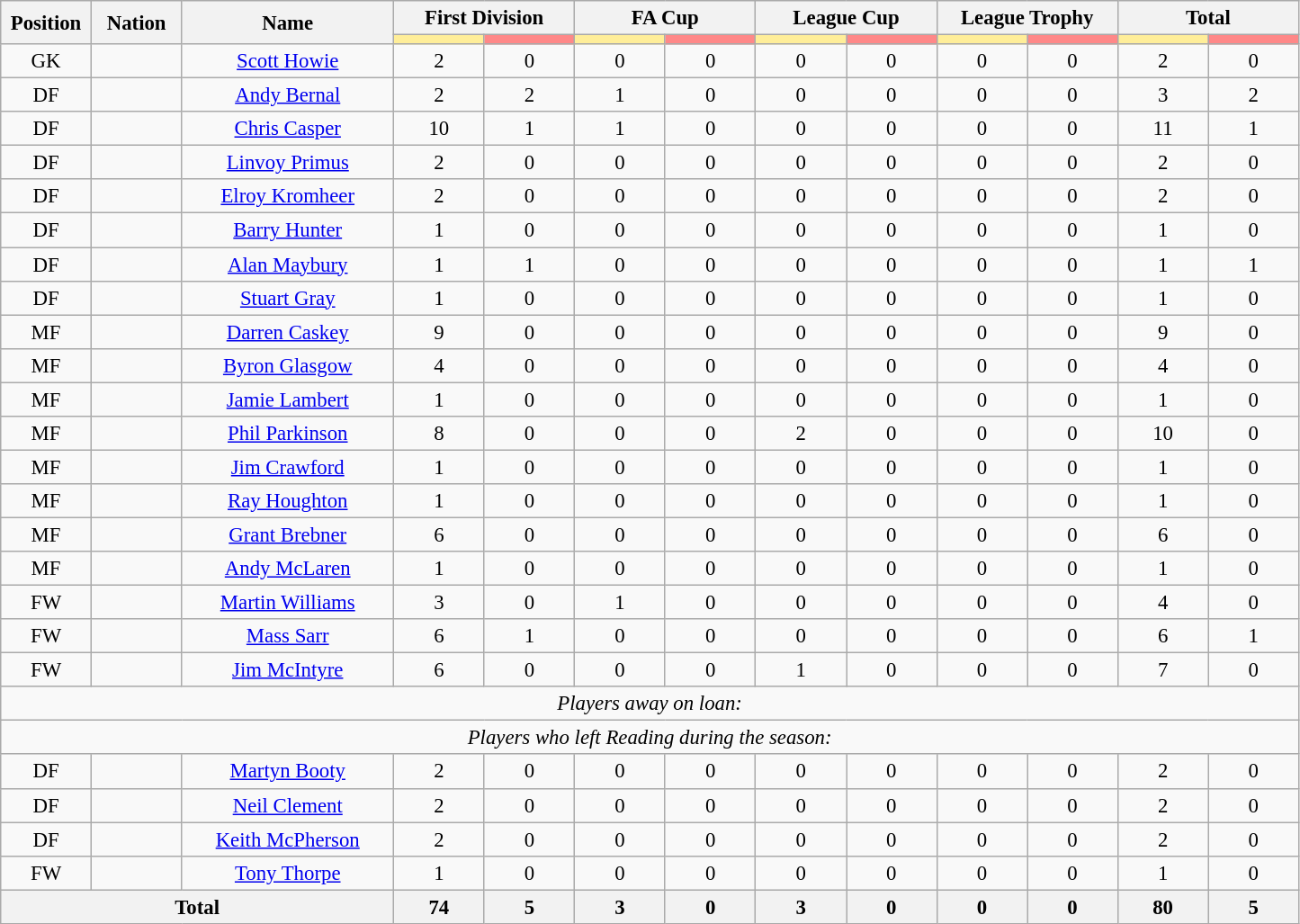<table class="wikitable" style="font-size: 95%; text-align: center;">
<tr>
<th rowspan=2 width=60>Position</th>
<th rowspan=2 width=60>Nation</th>
<th rowspan=2 width=150>Name</th>
<th colspan=2>First Division</th>
<th colspan=2>FA Cup</th>
<th colspan=2>League Cup</th>
<th colspan=2>League Trophy</th>
<th colspan=2>Total</th>
</tr>
<tr>
<th style="width:60px; background:#fe9;"></th>
<th style="width:60px; background:#ff8888;"></th>
<th style="width:60px; background:#fe9;"></th>
<th style="width:60px; background:#ff8888;"></th>
<th style="width:60px; background:#fe9;"></th>
<th style="width:60px; background:#ff8888;"></th>
<th style="width:60px; background:#fe9;"></th>
<th style="width:60px; background:#ff8888;"></th>
<th style="width:60px; background:#fe9;"></th>
<th style="width:60px; background:#ff8888;"></th>
</tr>
<tr>
<td>GK</td>
<td></td>
<td><a href='#'>Scott Howie</a></td>
<td>2</td>
<td>0</td>
<td>0</td>
<td>0</td>
<td>0</td>
<td>0</td>
<td>0</td>
<td>0</td>
<td>2</td>
<td>0</td>
</tr>
<tr>
<td>DF</td>
<td></td>
<td><a href='#'>Andy Bernal</a></td>
<td>2</td>
<td>2</td>
<td>1</td>
<td>0</td>
<td>0</td>
<td>0</td>
<td>0</td>
<td>0</td>
<td>3</td>
<td>2</td>
</tr>
<tr>
<td>DF</td>
<td></td>
<td><a href='#'>Chris Casper</a></td>
<td>10</td>
<td>1</td>
<td>1</td>
<td>0</td>
<td>0</td>
<td>0</td>
<td>0</td>
<td>0</td>
<td>11</td>
<td>1</td>
</tr>
<tr>
<td>DF</td>
<td></td>
<td><a href='#'>Linvoy Primus</a></td>
<td>2</td>
<td>0</td>
<td>0</td>
<td>0</td>
<td>0</td>
<td>0</td>
<td>0</td>
<td>0</td>
<td>2</td>
<td>0</td>
</tr>
<tr>
<td>DF</td>
<td></td>
<td><a href='#'>Elroy Kromheer</a></td>
<td>2</td>
<td>0</td>
<td>0</td>
<td>0</td>
<td>0</td>
<td>0</td>
<td>0</td>
<td>0</td>
<td>2</td>
<td>0</td>
</tr>
<tr>
<td>DF</td>
<td></td>
<td><a href='#'>Barry Hunter</a></td>
<td>1</td>
<td>0</td>
<td>0</td>
<td>0</td>
<td>0</td>
<td>0</td>
<td>0</td>
<td>0</td>
<td>1</td>
<td>0</td>
</tr>
<tr>
<td>DF</td>
<td></td>
<td><a href='#'>Alan Maybury</a></td>
<td>1</td>
<td>1</td>
<td>0</td>
<td>0</td>
<td>0</td>
<td>0</td>
<td>0</td>
<td>0</td>
<td>1</td>
<td>1</td>
</tr>
<tr>
<td>DF</td>
<td></td>
<td><a href='#'>Stuart Gray</a></td>
<td>1</td>
<td>0</td>
<td>0</td>
<td>0</td>
<td>0</td>
<td>0</td>
<td>0</td>
<td>0</td>
<td>1</td>
<td>0</td>
</tr>
<tr>
<td>MF</td>
<td></td>
<td><a href='#'>Darren Caskey</a></td>
<td>9</td>
<td>0</td>
<td>0</td>
<td>0</td>
<td>0</td>
<td>0</td>
<td>0</td>
<td>0</td>
<td>9</td>
<td>0</td>
</tr>
<tr>
<td>MF</td>
<td></td>
<td><a href='#'>Byron Glasgow</a></td>
<td>4</td>
<td>0</td>
<td>0</td>
<td>0</td>
<td>0</td>
<td>0</td>
<td>0</td>
<td>0</td>
<td>4</td>
<td>0</td>
</tr>
<tr>
<td>MF</td>
<td></td>
<td><a href='#'>Jamie Lambert</a></td>
<td>1</td>
<td>0</td>
<td>0</td>
<td>0</td>
<td>0</td>
<td>0</td>
<td>0</td>
<td>0</td>
<td>1</td>
<td>0</td>
</tr>
<tr>
<td>MF</td>
<td></td>
<td><a href='#'>Phil Parkinson</a></td>
<td>8</td>
<td>0</td>
<td>0</td>
<td>0</td>
<td>2</td>
<td>0</td>
<td>0</td>
<td>0</td>
<td>10</td>
<td>0</td>
</tr>
<tr>
<td>MF</td>
<td></td>
<td><a href='#'>Jim Crawford</a></td>
<td>1</td>
<td>0</td>
<td>0</td>
<td>0</td>
<td>0</td>
<td>0</td>
<td>0</td>
<td>0</td>
<td>1</td>
<td>0</td>
</tr>
<tr>
<td>MF</td>
<td></td>
<td><a href='#'>Ray Houghton</a></td>
<td>1</td>
<td>0</td>
<td>0</td>
<td>0</td>
<td>0</td>
<td>0</td>
<td>0</td>
<td>0</td>
<td>1</td>
<td>0</td>
</tr>
<tr>
<td>MF</td>
<td></td>
<td><a href='#'>Grant Brebner</a></td>
<td>6</td>
<td>0</td>
<td>0</td>
<td>0</td>
<td>0</td>
<td>0</td>
<td>0</td>
<td>0</td>
<td>6</td>
<td>0</td>
</tr>
<tr>
<td>MF</td>
<td></td>
<td><a href='#'>Andy McLaren</a></td>
<td>1</td>
<td>0</td>
<td>0</td>
<td>0</td>
<td>0</td>
<td>0</td>
<td>0</td>
<td>0</td>
<td>1</td>
<td>0</td>
</tr>
<tr>
<td>FW</td>
<td></td>
<td><a href='#'>Martin Williams</a></td>
<td>3</td>
<td>0</td>
<td>1</td>
<td>0</td>
<td>0</td>
<td>0</td>
<td>0</td>
<td>0</td>
<td>4</td>
<td>0</td>
</tr>
<tr>
<td>FW</td>
<td></td>
<td><a href='#'>Mass Sarr</a></td>
<td>6</td>
<td>1</td>
<td>0</td>
<td>0</td>
<td>0</td>
<td>0</td>
<td>0</td>
<td>0</td>
<td>6</td>
<td>1</td>
</tr>
<tr>
<td>FW</td>
<td></td>
<td><a href='#'>Jim McIntyre</a></td>
<td>6</td>
<td>0</td>
<td>0</td>
<td>0</td>
<td>1</td>
<td>0</td>
<td>0</td>
<td>0</td>
<td>7</td>
<td>0</td>
</tr>
<tr>
<td colspan="13"><em>Players away on loan:</em></td>
</tr>
<tr>
<td colspan="13"><em>Players who left Reading during the season:</em></td>
</tr>
<tr>
<td>DF</td>
<td></td>
<td><a href='#'>Martyn Booty</a></td>
<td>2</td>
<td>0</td>
<td>0</td>
<td>0</td>
<td>0</td>
<td>0</td>
<td>0</td>
<td>0</td>
<td>2</td>
<td>0</td>
</tr>
<tr>
<td>DF</td>
<td></td>
<td><a href='#'>Neil Clement</a></td>
<td>2</td>
<td>0</td>
<td>0</td>
<td>0</td>
<td>0</td>
<td>0</td>
<td>0</td>
<td>0</td>
<td>2</td>
<td>0</td>
</tr>
<tr>
<td>DF</td>
<td></td>
<td><a href='#'>Keith McPherson</a></td>
<td>2</td>
<td>0</td>
<td>0</td>
<td>0</td>
<td>0</td>
<td>0</td>
<td>0</td>
<td>0</td>
<td>2</td>
<td>0</td>
</tr>
<tr>
<td>FW</td>
<td></td>
<td><a href='#'>Tony Thorpe</a></td>
<td>1</td>
<td>0</td>
<td>0</td>
<td>0</td>
<td>0</td>
<td>0</td>
<td>0</td>
<td>0</td>
<td>1</td>
<td>0</td>
</tr>
<tr>
<th colspan=3>Total</th>
<th>74</th>
<th>5</th>
<th>3</th>
<th>0</th>
<th>3</th>
<th>0</th>
<th>0</th>
<th>0</th>
<th>80</th>
<th>5</th>
</tr>
</table>
